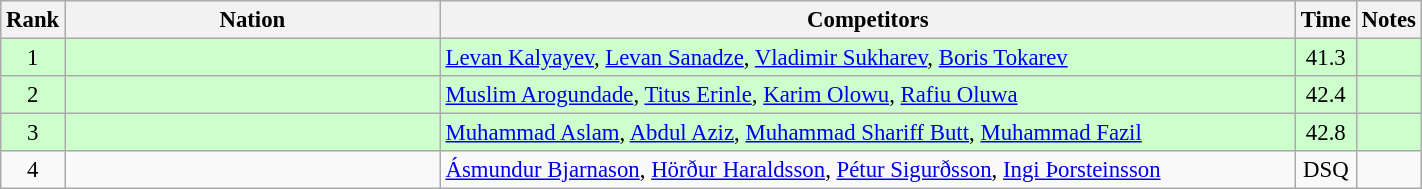<table class="wikitable sortable" width=75% style="text-align:center; font-size:95%">
<tr>
<th width=15>Rank</th>
<th width=300>Nation</th>
<th width=700>Competitors</th>
<th width=15>Time</th>
<th width=15>Notes</th>
</tr>
<tr bgcolor=ccffcc>
<td>1</td>
<td align=left></td>
<td align=left><a href='#'>Levan Kalyayev</a>, <a href='#'>Levan Sanadze</a>, <a href='#'>Vladimir Sukharev</a>, <a href='#'>Boris Tokarev</a></td>
<td>41.3</td>
<td></td>
</tr>
<tr bgcolor=ccffcc>
<td>2</td>
<td align=left></td>
<td align=left><a href='#'>Muslim Arogundade</a>, <a href='#'>Titus Erinle</a>, <a href='#'>Karim Olowu</a>, <a href='#'>Rafiu Oluwa</a></td>
<td>42.4</td>
<td></td>
</tr>
<tr bgcolor=ccffcc>
<td>3</td>
<td align=left></td>
<td align=left><a href='#'>Muhammad Aslam</a>, <a href='#'>Abdul Aziz</a>, <a href='#'>Muhammad Shariff Butt</a>, <a href='#'>Muhammad Fazil</a></td>
<td>42.8</td>
<td></td>
</tr>
<tr>
<td>4</td>
<td align=left></td>
<td align=left><a href='#'>Ásmundur Bjarnason</a>, <a href='#'>Hörður Haraldsson</a>, <a href='#'>Pétur Sigurðsson</a>, <a href='#'>Ingi Þorsteinsson</a></td>
<td>DSQ</td>
<td></td>
</tr>
</table>
